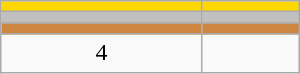<table class="wikitable" style="width:200px;">
<tr style="background:gold;">
<td align=center></td>
<td></td>
</tr>
<tr style="background:silver;">
<td align=center></td>
<td></td>
</tr>
<tr style="background:peru;">
<td align=center></td>
<td></td>
</tr>
<tr>
<td align=center>4</td>
<td></td>
</tr>
</table>
